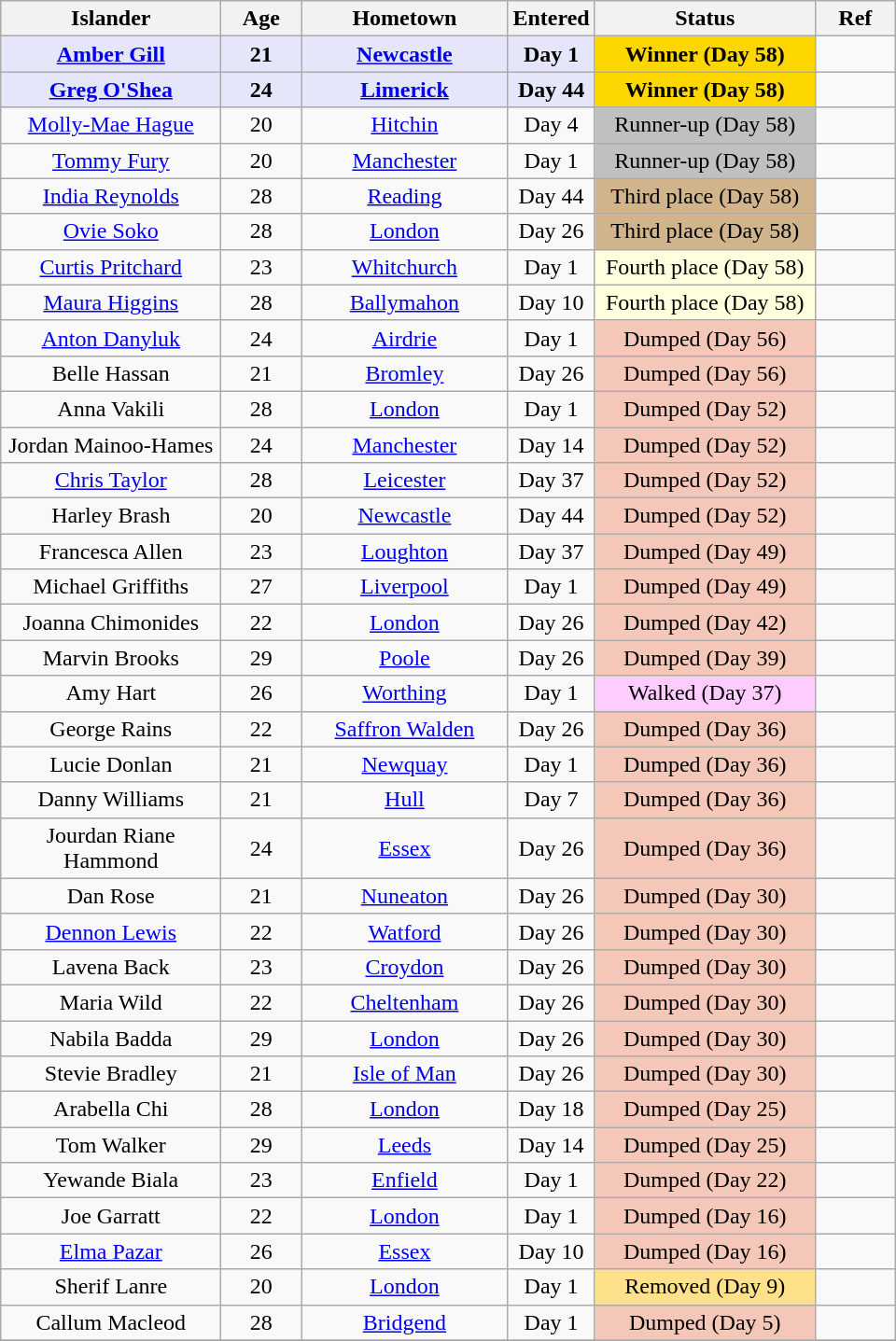<table class="wikitable sortable" style="text-align:center;">
<tr>
<th style="width:150px;"><strong>Islander</strong></th>
<th style="width:50px;"><strong>Age</strong></th>
<th style="width:140px;"><strong>Hometown</strong></th>
<th style="width:50px;"><strong>Entered</strong></th>
<th style="width:150px;"><strong>Status</strong></th>
<th style="width:50px;"><strong>Ref</strong></th>
</tr>
<tr>
<td style="background: lavender;"><strong><a href='#'>Amber Gill</a></strong></td>
<td style="background:lavender;"><strong>21</strong></td>
<td style="background: lavender;"><strong><a href='#'>Newcastle</a></strong></td>
<td style="background: lavender;"><strong>Day 1</strong></td>
<td style="background:gold;"><strong>Winner (Day 58)</strong></td>
<td></td>
</tr>
<tr>
<td style="background:lavender;"><strong><a href='#'>Greg O'Shea</a></strong></td>
<td style="background: lavender;"><strong>24</strong></td>
<td style="background: lavender;"><strong><a href='#'>Limerick</a></strong></td>
<td style="background: lavender;"><strong>Day 44</strong></td>
<td style="background:gold;"><strong>Winner (Day 58)</strong></td>
<td></td>
</tr>
<tr>
<td><a href='#'>Molly-Mae Hague</a></td>
<td>20</td>
<td><a href='#'>Hitchin</a></td>
<td>Day 4</td>
<td style="background:silver;">Runner-up (Day 58)</td>
<td></td>
</tr>
<tr>
<td><a href='#'>Tommy Fury</a></td>
<td>20</td>
<td><a href='#'>Manchester</a></td>
<td>Day 1</td>
<td style="background:silver;">Runner-up (Day 58)</td>
<td></td>
</tr>
<tr>
<td><a href='#'>India Reynolds</a></td>
<td>28</td>
<td><a href='#'>Reading</a></td>
<td>Day 44</td>
<td style="background:tan;">Third place (Day 58)</td>
<td></td>
</tr>
<tr>
<td><a href='#'>Ovie Soko</a></td>
<td>28</td>
<td><a href='#'>London</a></td>
<td>Day 26</td>
<td style="background:tan;">Third place (Day 58)</td>
<td></td>
</tr>
<tr>
<td><a href='#'>Curtis Pritchard</a></td>
<td>23</td>
<td><a href='#'>Whitchurch</a></td>
<td>Day 1</td>
<td style="background:#FFFFDD;">Fourth place (Day 58)</td>
<td></td>
</tr>
<tr>
<td><a href='#'>Maura Higgins</a></td>
<td>28</td>
<td><a href='#'>Ballymahon</a></td>
<td>Day 10</td>
<td style="background:#FFFFDD;">Fourth place (Day 58)</td>
<td></td>
</tr>
<tr>
<td><a href='#'>Anton Danyluk</a></td>
<td>24</td>
<td><a href='#'>Airdrie</a></td>
<td>Day 1</td>
<td style="background:#f4c7b8;">Dumped (Day 56)</td>
<td></td>
</tr>
<tr>
<td>Belle Hassan</td>
<td>21</td>
<td><a href='#'>Bromley</a></td>
<td>Day 26</td>
<td style="background:#f4c7b8;">Dumped (Day 56)</td>
<td></td>
</tr>
<tr>
<td>Anna Vakili</td>
<td>28</td>
<td><a href='#'>London</a></td>
<td>Day 1</td>
<td style="background:#f4c7b8;">Dumped (Day 52)</td>
<td></td>
</tr>
<tr>
<td>Jordan Mainoo-Hames</td>
<td>24</td>
<td><a href='#'>Manchester</a></td>
<td>Day 14</td>
<td style="background:#f4c7b8;">Dumped (Day 52)</td>
<td></td>
</tr>
<tr>
<td><a href='#'>Chris Taylor</a></td>
<td>28</td>
<td><a href='#'>Leicester</a></td>
<td>Day 37</td>
<td style="background:#f4c7b8;">Dumped (Day 52)</td>
<td></td>
</tr>
<tr>
<td>Harley Brash</td>
<td>20</td>
<td><a href='#'>Newcastle</a></td>
<td>Day 44</td>
<td style="background:#f4c7b8;">Dumped (Day 52)</td>
<td></td>
</tr>
<tr>
<td>Francesca Allen</td>
<td>23</td>
<td><a href='#'>Loughton</a></td>
<td>Day 37</td>
<td style="background:#f4c7b8;">Dumped (Day 49)</td>
<td></td>
</tr>
<tr>
<td>Michael Griffiths</td>
<td>27</td>
<td><a href='#'>Liverpool</a></td>
<td>Day 1</td>
<td style="background:#f4c7b8;">Dumped (Day 49)</td>
<td></td>
</tr>
<tr>
<td>Joanna Chimonides</td>
<td>22</td>
<td><a href='#'>London</a></td>
<td>Day 26</td>
<td style="background:#f4c7b8;">Dumped (Day 42)</td>
<td></td>
</tr>
<tr>
<td>Marvin Brooks</td>
<td>29</td>
<td><a href='#'>Poole</a></td>
<td>Day 26</td>
<td style="background:#f4c7b8;">Dumped (Day 39)</td>
<td></td>
</tr>
<tr>
<td>Amy Hart</td>
<td>26</td>
<td><a href='#'>Worthing</a></td>
<td>Day 1</td>
<td style="background:#FCF;">Walked   (Day 37)</td>
<td></td>
</tr>
<tr>
<td>George Rains</td>
<td>22</td>
<td><a href='#'>Saffron Walden</a></td>
<td>Day 26</td>
<td style="background:#f4c7b8;">Dumped (Day 36)</td>
<td></td>
</tr>
<tr>
<td>Lucie Donlan</td>
<td>21</td>
<td><a href='#'>Newquay</a></td>
<td>Day 1</td>
<td style="background:#f4c7b8;">Dumped (Day 36)</td>
<td></td>
</tr>
<tr>
<td>Danny Williams</td>
<td>21</td>
<td><a href='#'>Hull</a></td>
<td>Day 7</td>
<td style="background:#f4c7b8;">Dumped (Day 36)</td>
<td></td>
</tr>
<tr>
<td>Jourdan Riane Hammond</td>
<td>24</td>
<td><a href='#'>Essex</a></td>
<td>Day 26</td>
<td style="background:#f4c7b8;">Dumped (Day 36)</td>
<td></td>
</tr>
<tr>
<td>Dan Rose</td>
<td>21</td>
<td><a href='#'>Nuneaton</a></td>
<td>Day 26</td>
<td style="background:#f4c7b8;">Dumped (Day 30)</td>
<td></td>
</tr>
<tr>
<td><a href='#'>Dennon Lewis</a></td>
<td>22</td>
<td><a href='#'>Watford</a></td>
<td>Day 26</td>
<td style="background:#f4c7b8;">Dumped (Day 30)</td>
<td></td>
</tr>
<tr>
<td>Lavena Back</td>
<td>23</td>
<td><a href='#'>Croydon</a></td>
<td>Day 26</td>
<td style="background:#f4c7b8;">Dumped (Day 30)</td>
<td></td>
</tr>
<tr>
<td>Maria Wild</td>
<td>22</td>
<td><a href='#'>Cheltenham</a></td>
<td>Day 26</td>
<td style="background:#f4c7b8;">Dumped (Day 30)</td>
<td></td>
</tr>
<tr>
<td>Nabila Badda</td>
<td>29</td>
<td><a href='#'>London</a></td>
<td>Day 26</td>
<td style="background:#f4c7b8;">Dumped (Day 30)</td>
<td></td>
</tr>
<tr>
<td>Stevie Bradley</td>
<td>21</td>
<td><a href='#'>Isle of Man</a></td>
<td>Day 26</td>
<td style="background:#f4c7b8;">Dumped (Day 30)</td>
<td></td>
</tr>
<tr>
<td>Arabella Chi</td>
<td>28</td>
<td><a href='#'>London</a></td>
<td>Day 18</td>
<td style="background:#f4c7b8;">Dumped (Day 25)</td>
<td></td>
</tr>
<tr>
<td>Tom Walker</td>
<td>29</td>
<td><a href='#'>Leeds</a></td>
<td>Day 14</td>
<td style="background:#f4c7b8;">Dumped (Day 25)</td>
<td></td>
</tr>
<tr>
<td>Yewande Biala</td>
<td>23</td>
<td><a href='#'>Enfield</a></td>
<td>Day 1</td>
<td style="background:#f4c7b8;">Dumped (Day 22)</td>
<td></td>
</tr>
<tr>
<td>Joe Garratt</td>
<td>22</td>
<td><a href='#'>London</a></td>
<td>Day 1</td>
<td style="background:#f4c7b8;">Dumped (Day 16)</td>
<td></td>
</tr>
<tr>
<td><a href='#'>Elma Pazar</a></td>
<td>26</td>
<td><a href='#'>Essex</a></td>
<td>Day 10</td>
<td style="background:#f4c7b8;">Dumped (Day 16)</td>
<td></td>
</tr>
<tr>
<td>Sherif Lanre</td>
<td>20</td>
<td><a href='#'>London</a></td>
<td>Day 1</td>
<td style="background:#ffe08b;">Removed (Day 9)</td>
<td></td>
</tr>
<tr>
<td>Callum Macleod</td>
<td>28</td>
<td><a href='#'>Bridgend</a></td>
<td>Day 1</td>
<td style="background:#f4c7b8;">Dumped (Day 5)</td>
<td></td>
</tr>
<tr>
</tr>
</table>
